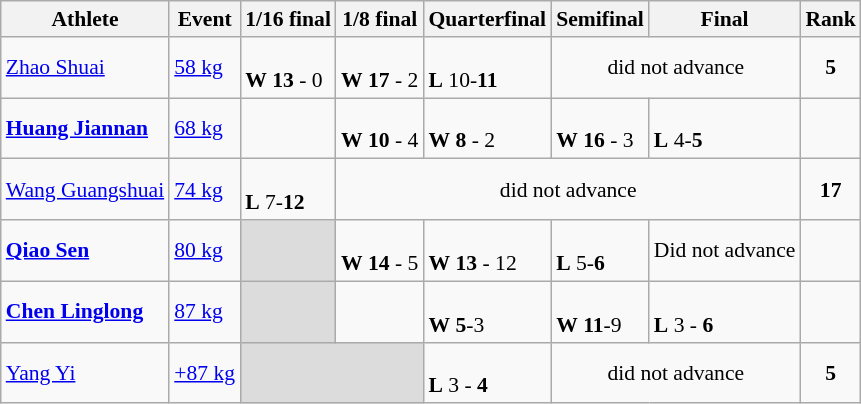<table class="wikitable" style="font-size:90%">
<tr>
<th>Athlete</th>
<th>Event</th>
<th>1/16 final</th>
<th>1/8 final</th>
<th>Quarterfinal</th>
<th>Semifinal</th>
<th>Final</th>
<th>Rank</th>
</tr>
<tr>
<td><a href='#'>Zhao Shuai</a></td>
<td><a href='#'>58 kg</a></td>
<td><br><strong>W</strong> <strong>13</strong> - 0</td>
<td><br><strong>W</strong> <strong>17</strong> - 2</td>
<td><br><strong>L</strong> 10-<strong>11</strong></td>
<td style="text-align:center;" colspan="2">did not advance</td>
<td align=center><strong>5</strong></td>
</tr>
<tr>
<td><strong><a href='#'>Huang Jiannan</a></strong></td>
<td><a href='#'>68 kg</a></td>
<td></td>
<td><br><strong>W</strong> <strong>10</strong> - 4</td>
<td><br><strong>W</strong> <strong>8</strong> - 2</td>
<td><br><strong>W</strong> <strong>16</strong> - 3</td>
<td><br><strong>L</strong> 4-<strong>5</strong></td>
<td align=center></td>
</tr>
<tr>
<td><a href='#'>Wang Guangshuai</a></td>
<td><a href='#'>74 kg</a></td>
<td><br><strong>L</strong> 7-<strong>12</strong></td>
<td style="text-align:center;" colspan="4">did not advance</td>
<td align=center><strong>17</strong></td>
</tr>
<tr>
<td><strong><a href='#'>Qiao Sen</a></strong></td>
<td><a href='#'>80 kg</a></td>
<td style="background:#dcdcdc;"></td>
<td><br><strong>W</strong> <strong>14</strong> - 5</td>
<td><br><strong>W</strong> <strong>13</strong> - 12</td>
<td><br><strong>L</strong> 5-<strong>6</strong></td>
<td align=center>Did not advance</td>
<td align=center></td>
</tr>
<tr>
<td><strong><a href='#'>Chen Linglong</a></strong></td>
<td><a href='#'>87 kg</a></td>
<td style="background:#dcdcdc;"></td>
<td></td>
<td><br><strong>W</strong> <strong>5</strong>-3</td>
<td><br><strong>W</strong> <strong>11</strong>-9</td>
<td><br><strong>L</strong> 3 - <strong>6</strong></td>
<td align=center></td>
</tr>
<tr>
<td><a href='#'>Yang Yi</a></td>
<td><a href='#'>+87 kg</a></td>
<td colspan="2;" style="background:#dcdcdc;"></td>
<td><br><strong>L</strong> 3 - <strong>4</strong></td>
<td style="text-align:center;" colspan="2">did not advance</td>
<td align=center><strong>5</strong></td>
</tr>
</table>
